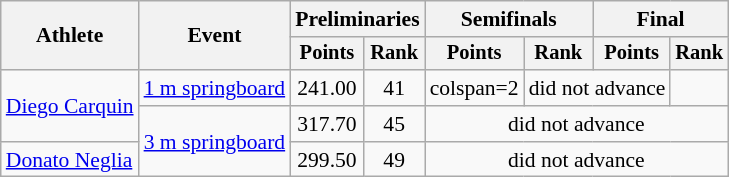<table class="wikitable" style="text-align:center; font-size:90%">
<tr>
<th rowspan=2>Athlete</th>
<th rowspan=2>Event</th>
<th colspan=2>Preliminaries</th>
<th colspan=2>Semifinals</th>
<th colspan=2>Final</th>
</tr>
<tr style="font-size:95%">
<th>Points</th>
<th>Rank</th>
<th>Points</th>
<th>Rank</th>
<th>Points</th>
<th>Rank</th>
</tr>
<tr>
<td align=left rowspan=2><a href='#'>Diego Carquin</a></td>
<td align=left><a href='#'>1 m springboard</a></td>
<td>241.00</td>
<td>41</td>
<td>colspan=2 </td>
<td colspan=2>did not advance</td>
</tr>
<tr>
<td rowspan=2 align=left><a href='#'>3 m springboard</a></td>
<td>317.70</td>
<td>45</td>
<td colspan=4>did not advance</td>
</tr>
<tr>
<td align=left><a href='#'>Donato Neglia</a></td>
<td>299.50</td>
<td>49</td>
<td colspan=4>did not advance</td>
</tr>
</table>
